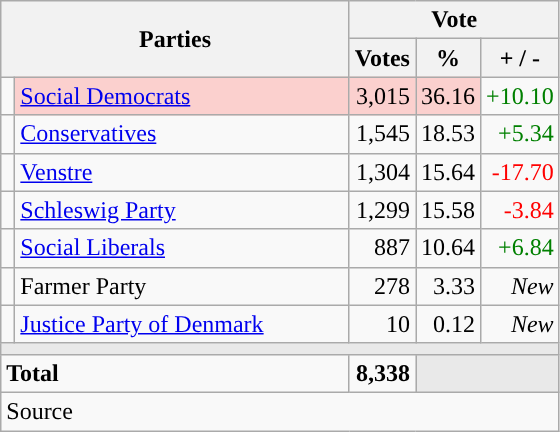<table class="wikitable" style="text-align:right;">
<tr>
<th style="text-align:centre;" rowspan="2" colspan="2" width="225">Parties</th>
<th colspan="3">Vote</th>
</tr>
<tr>
<th width="15">Votes</th>
<th width="15">%</th>
<th width="15">+ / -</th>
</tr>
<tr>
<td width="2" style="color:inherit;background:"></td>
<td bgcolor=#fbd0ce  align="left"><a href='#'>Social Democrats</a></td>
<td bgcolor=#fbd0ce>3,015</td>
<td bgcolor=#fbd0ce>36.16</td>
<td style=color:green;>+10.10</td>
</tr>
<tr>
<td width="2" style="color:inherit;background:"></td>
<td align="left"><a href='#'>Conservatives</a></td>
<td>1,545</td>
<td>18.53</td>
<td style=color:green;>+5.34</td>
</tr>
<tr>
<td width="2" style="color:inherit;background:"></td>
<td align="left"><a href='#'>Venstre</a></td>
<td>1,304</td>
<td>15.64</td>
<td style=color:red;>-17.70</td>
</tr>
<tr>
<td width="2" style="color:inherit;background:"></td>
<td align="left"><a href='#'>Schleswig Party</a></td>
<td>1,299</td>
<td>15.58</td>
<td style=color:red;>-3.84</td>
</tr>
<tr>
<td width="2" style="color:inherit;background:"></td>
<td align="left"><a href='#'>Social Liberals</a></td>
<td>887</td>
<td>10.64</td>
<td style=color:green;>+6.84</td>
</tr>
<tr>
<td width="2" style="color:inherit;background:"></td>
<td align="left">Farmer Party</td>
<td>278</td>
<td>3.33</td>
<td><em>New</em></td>
</tr>
<tr>
<td width="2" style="color:inherit;background:"></td>
<td align="left"><a href='#'>Justice Party of Denmark</a></td>
<td>10</td>
<td>0.12</td>
<td><em>New</em></td>
</tr>
<tr>
<td colspan="7" bgcolor="#E9E9E9"></td>
</tr>
<tr>
<td align="left" colspan="2"><strong>Total</strong></td>
<td><strong>8,338</strong></td>
<td bgcolor="#E9E9E9" colspan="2"></td>
</tr>
<tr>
<td align="left" colspan="6">Source</td>
</tr>
</table>
